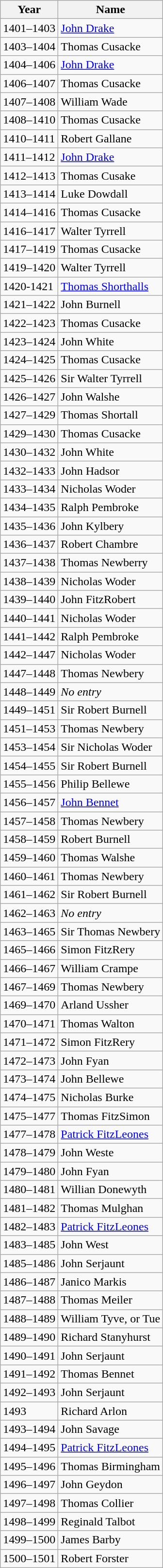<table class="wikitable">
<tr>
<th>Year</th>
<th>Name</th>
</tr>
<tr>
<td>1401–1403</td>
<td><a href='#'>John Drake</a></td>
</tr>
<tr>
<td>1403–1404</td>
<td>Thomas Cusacke</td>
</tr>
<tr>
<td>1404–1406</td>
<td><a href='#'>John Drake</a></td>
</tr>
<tr>
<td>1406–1407</td>
<td>Thomas Cusacke</td>
</tr>
<tr>
<td>1407–1408</td>
<td>William Wade</td>
</tr>
<tr>
<td>1408–1410</td>
<td>Thomas Cusacke</td>
</tr>
<tr>
<td>1410–1411</td>
<td>Robert Gallane</td>
</tr>
<tr>
<td>1411–1412</td>
<td><a href='#'>John Drake</a></td>
</tr>
<tr>
<td>1412–1413</td>
<td>Thomas Cusake</td>
</tr>
<tr>
<td>1413–1414</td>
<td>Luke Dowdall</td>
</tr>
<tr>
<td>1414–1416</td>
<td>Thomas Cusacke</td>
</tr>
<tr>
<td>1416–1417</td>
<td>Walter Tyrrell</td>
</tr>
<tr>
<td>1417–1419</td>
<td>Thomas Cusacke</td>
</tr>
<tr>
<td>1419–1420</td>
<td>Walter Tyrrell</td>
</tr>
<tr>
<td>1420-1421</td>
<td><a href='#'>Thomas Shorthalls</a></td>
</tr>
<tr>
<td>1421–1422</td>
<td>John Burnell</td>
</tr>
<tr>
<td>1422–1423</td>
<td>Thomas Cusacke</td>
</tr>
<tr>
<td>1423–1424</td>
<td>John White</td>
</tr>
<tr>
<td>1424–1425</td>
<td>Thomas Cusacke</td>
</tr>
<tr>
<td>1425–1426</td>
<td>Sir Walter Tyrrell</td>
</tr>
<tr>
<td>1426–1427</td>
<td>John Walshe</td>
</tr>
<tr>
<td>1427–1429</td>
<td>Thomas Shortall</td>
</tr>
<tr>
<td>1429–1430</td>
<td>Thomas Cusacke</td>
</tr>
<tr>
<td>1430–1432</td>
<td>John White</td>
</tr>
<tr>
<td>1432–1433</td>
<td>John Hadsor</td>
</tr>
<tr>
<td>1433–1434</td>
<td>Nicholas Woder</td>
</tr>
<tr>
<td>1434–1435</td>
<td>Ralph Pembroke</td>
</tr>
<tr>
<td>1435–1436</td>
<td>John Kylbery</td>
</tr>
<tr>
<td>1436–1437</td>
<td>Robert Chambre</td>
</tr>
<tr>
<td>1437–1438</td>
<td>Thomas Newberry</td>
</tr>
<tr>
<td>1438–1439</td>
<td>Nicholas Woder</td>
</tr>
<tr>
<td>1439–1440</td>
<td>John FitzRobert</td>
</tr>
<tr>
<td>1440–1441</td>
<td>Nicholas Woder</td>
</tr>
<tr>
<td>1441–1442</td>
<td>Ralph Pembroke</td>
</tr>
<tr>
<td>1442–1447</td>
<td>Nicholas Woder</td>
</tr>
<tr>
<td>1447–1448</td>
<td>Thomas Newbery</td>
</tr>
<tr>
<td>1448–1449</td>
<td><em>No entry</em></td>
</tr>
<tr>
<td>1449–1451</td>
<td>Sir Robert Burnell</td>
</tr>
<tr>
<td>1451–1453</td>
<td>Thomas Newbery</td>
</tr>
<tr>
<td>1453–1454</td>
<td>Sir Nicholas Woder</td>
</tr>
<tr>
<td>1454–1455</td>
<td>Sir Robert Burnell</td>
</tr>
<tr>
<td>1455–1456</td>
<td>Philip Bellewe</td>
</tr>
<tr>
<td>1456–1457</td>
<td><a href='#'>John Bennet</a></td>
</tr>
<tr>
<td>1457–1458</td>
<td>Thomas Newbery</td>
</tr>
<tr>
<td>1458–1459</td>
<td>Robert Burnell</td>
</tr>
<tr>
<td>1459–1460</td>
<td>Thomas Walshe</td>
</tr>
<tr>
<td>1460–1461</td>
<td>Thomas Newbery</td>
</tr>
<tr>
<td>1461–1462</td>
<td>Sir Robert Burnell</td>
</tr>
<tr>
<td>1462–1463</td>
<td><em>No entry</em></td>
</tr>
<tr>
<td>1463–1465</td>
<td>Sir Thomas Newbery</td>
</tr>
<tr>
<td>1465–1466</td>
<td>Simon FitzRery</td>
</tr>
<tr>
<td>1466–1467</td>
<td>William Crampe</td>
</tr>
<tr>
<td>1467–1469</td>
<td>Thomas Newbery</td>
</tr>
<tr>
<td>1469–1470</td>
<td>Arland Ussher</td>
</tr>
<tr>
<td>1470–1471</td>
<td>Thomas Walton</td>
</tr>
<tr>
<td>1471–1472</td>
<td>Simon FitzRery</td>
</tr>
<tr>
<td>1472–1473</td>
<td>John Fyan</td>
</tr>
<tr>
<td>1473–1474</td>
<td>John Bellewe</td>
</tr>
<tr>
<td>1474–1475</td>
<td>Nicholas Burke</td>
</tr>
<tr>
<td>1475–1477</td>
<td>Thomas FitzSimon</td>
</tr>
<tr>
<td>1477–1478</td>
<td><a href='#'>Patrick FitzLeones</a></td>
</tr>
<tr>
<td>1478–1479</td>
<td>John Weste</td>
</tr>
<tr>
<td>1479–1480</td>
<td>John Fyan</td>
</tr>
<tr>
<td>1480–1481</td>
<td>Willian Donewyth</td>
</tr>
<tr>
<td>1481–1482</td>
<td>Thomas Mulghan</td>
</tr>
<tr>
<td>1482–1483</td>
<td><a href='#'>Patrick FitzLeones</a></td>
</tr>
<tr>
<td>1483–1485</td>
<td>John West</td>
</tr>
<tr>
<td>1485–1486</td>
<td>John Serjaunt</td>
</tr>
<tr>
<td>1486–1487</td>
<td>Janico Markis</td>
</tr>
<tr>
<td>1487–1488</td>
<td>Thomas Meiler</td>
</tr>
<tr>
<td>1488–1489</td>
<td>William Tyve, or Tue</td>
</tr>
<tr>
<td>1489–1490</td>
<td>Richard Stanyhurst</td>
</tr>
<tr>
<td>1490–1491</td>
<td>John Serjaunt</td>
</tr>
<tr>
<td>1491–1492</td>
<td>Thomas Bennet</td>
</tr>
<tr>
<td>1492–1493</td>
<td>John Serjaunt</td>
</tr>
<tr>
<td>1493</td>
<td>Richard Arlon</td>
</tr>
<tr>
<td>1493–1494</td>
<td>John Savage</td>
</tr>
<tr>
<td>1494–1495</td>
<td><a href='#'>Patrick FitzLeones</a></td>
</tr>
<tr>
<td>1495–1496</td>
<td>Thomas Birmingham</td>
</tr>
<tr>
<td>1496–1497</td>
<td>John Geydon</td>
</tr>
<tr>
<td>1497–1498</td>
<td>Thomas Collier</td>
</tr>
<tr>
<td>1498–1499</td>
<td>Reginald Talbot</td>
</tr>
<tr>
<td>1499–1500</td>
<td>James Barby</td>
</tr>
<tr>
<td>1500–1501</td>
<td>Robert Forster</td>
</tr>
</table>
